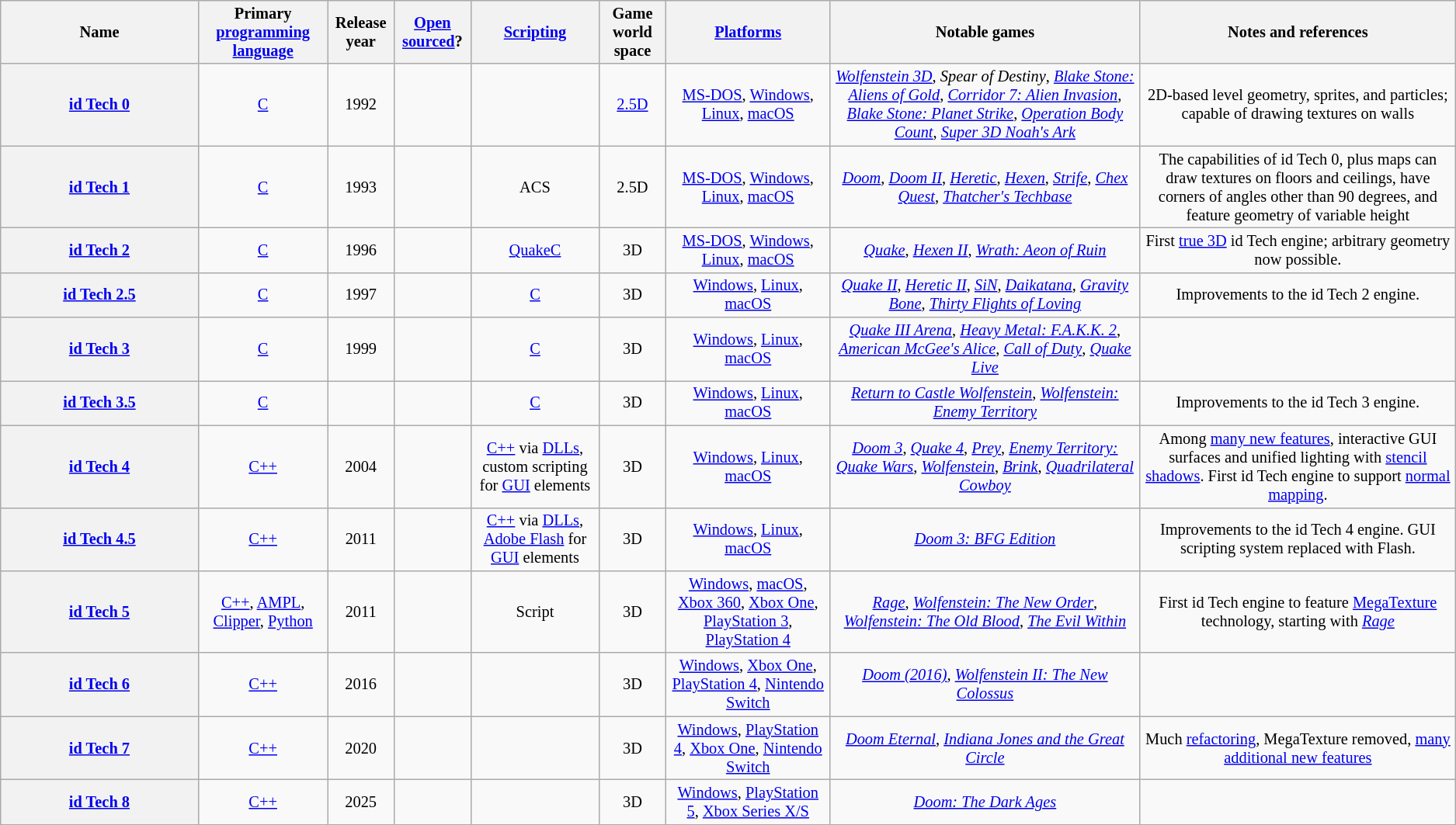<table class="wikitable sortable" style="text-align: center; font-size: 85%; width: auto; table-layout: fixed;">
<tr>
<th style="width: 12em">Name<br></th>
<th>Primary <a href='#'>programming language</a></th>
<th>Release year</th>
<th><a href='#'>Open sourced</a>?</th>
<th><a href='#'>Scripting</a></th>
<th>Game world space</th>
<th><a href='#'>Platforms</a></th>
<th>Notable games</th>
<th class="unsortable">Notes and references</th>
</tr>
<tr>
<th><a href='#'>id Tech 0</a><br></th>
<td><a href='#'>C</a></td>
<td>1992</td>
<td></td>
<td></td>
<td><a href='#'>2.5D</a></td>
<td><a href='#'>MS-DOS</a>, <a href='#'>Windows</a>, <a href='#'>Linux</a>, <a href='#'>macOS</a></td>
<td><em><a href='#'>Wolfenstein 3D</a></em>, <em>Spear of Destiny</em>, <em><a href='#'>Blake Stone: Aliens of Gold</a></em>, <em><a href='#'>Corridor 7: Alien Invasion</a></em>, <em><a href='#'>Blake Stone: Planet Strike</a></em>, <em><a href='#'>Operation Body Count</a></em>, <em><a href='#'>Super 3D Noah's Ark</a></em></td>
<td>2D-based level geometry, sprites, and particles; capable of drawing textures on walls</td>
</tr>
<tr>
<th><a href='#'>id Tech 1</a><br></th>
<td><a href='#'>C</a></td>
<td>1993</td>
<td></td>
<td>ACS</td>
<td>2.5D</td>
<td><a href='#'>MS-DOS</a>, <a href='#'>Windows</a>, <a href='#'>Linux</a>, <a href='#'>macOS</a></td>
<td><em><a href='#'>Doom</a></em>, <em><a href='#'>Doom II</a></em>, <em><a href='#'>Heretic</a></em>, <em><a href='#'>Hexen</a></em>, <em><a href='#'>Strife</a></em>, <em><a href='#'>Chex Quest</a></em>, <em><a href='#'>Thatcher's Techbase</a></em></td>
<td>The capabilities of id Tech 0, plus maps can draw textures on floors and ceilings, have corners of angles other than 90 degrees, and feature geometry of variable height</td>
</tr>
<tr>
<th><a href='#'>id Tech 2</a><br></th>
<td><a href='#'>C</a></td>
<td>1996</td>
<td></td>
<td><a href='#'>QuakeC</a></td>
<td>3D</td>
<td><a href='#'>MS-DOS</a>, <a href='#'>Windows</a>, <a href='#'>Linux</a>, <a href='#'>macOS</a></td>
<td><a href='#'><em>Quake</em></a>, <em><a href='#'>Hexen II</a></em>, <em><a href='#'>Wrath: Aeon of Ruin</a></em></td>
<td>First <a href='#'>true 3D</a> id Tech engine; arbitrary geometry now possible.</td>
</tr>
<tr>
<th><a href='#'>id Tech 2.5</a><br></th>
<td><a href='#'>C</a></td>
<td>1997</td>
<td></td>
<td><a href='#'>C</a></td>
<td>3D</td>
<td><a href='#'>Windows</a>, <a href='#'>Linux</a>, <a href='#'>macOS</a></td>
<td><em><a href='#'>Quake II</a></em>, <em><a href='#'>Heretic II</a></em>, <em><a href='#'>SiN</a></em>, <em><a href='#'>Daikatana</a></em>, <em><a href='#'>Gravity Bone</a></em>, <em><a href='#'>Thirty Flights of Loving</a></em></td>
<td>Improvements to the id Tech 2 engine.</td>
</tr>
<tr>
<th><a href='#'>id Tech 3</a><br></th>
<td><a href='#'>C</a></td>
<td>1999</td>
<td></td>
<td><a href='#'>C</a></td>
<td>3D</td>
<td><a href='#'>Windows</a>, <a href='#'>Linux</a>, <a href='#'>macOS</a></td>
<td><em><a href='#'>Quake III Arena</a></em>, <em><a href='#'>Heavy Metal: F.A.K.K. 2</a></em>, <em><a href='#'>American McGee's Alice</a></em>, <em><a href='#'>Call of Duty</a></em>, <em><a href='#'>Quake Live</a></em></td>
<td></td>
</tr>
<tr>
<th><a href='#'>id Tech 3.5</a></th>
<td><a href='#'>C</a></td>
<td></td>
<td></td>
<td><a href='#'>C</a></td>
<td>3D</td>
<td><a href='#'>Windows</a>, <a href='#'>Linux</a>, <a href='#'>macOS</a></td>
<td><em><a href='#'>Return to Castle Wolfenstein</a></em>, <em><a href='#'>Wolfenstein: Enemy Territory</a></em></td>
<td>Improvements to the id Tech 3 engine.</td>
</tr>
<tr>
<th><a href='#'>id Tech 4</a><br></th>
<td><a href='#'>C++</a></td>
<td>2004</td>
<td></td>
<td><a href='#'>C++</a> via <a href='#'>DLLs</a>, custom scripting for <a href='#'>GUI</a> elements</td>
<td>3D</td>
<td><a href='#'>Windows</a>, <a href='#'>Linux</a>, <a href='#'>macOS</a></td>
<td><em><a href='#'>Doom 3</a></em>, <em><a href='#'>Quake 4</a></em>, <em><a href='#'>Prey</a></em>, <em><a href='#'>Enemy Territory: Quake Wars</a></em>, <em><a href='#'>Wolfenstein</a></em>, <em><a href='#'>Brink</a></em>, <em><a href='#'>Quadrilateral Cowboy</a></em></td>
<td>Among <a href='#'>many new features</a>, interactive GUI surfaces and unified lighting with <a href='#'>stencil shadows</a>. First id Tech engine to support <a href='#'>normal mapping</a>.</td>
</tr>
<tr>
<th><a href='#'>id Tech 4.5</a></th>
<td><a href='#'>C++</a></td>
<td>2011</td>
<td></td>
<td><a href='#'>C++</a> via <a href='#'>DLLs</a>, <a href='#'>Adobe Flash</a> for <a href='#'>GUI</a> elements</td>
<td>3D</td>
<td><a href='#'>Windows</a>, <a href='#'>Linux</a>, <a href='#'>macOS</a></td>
<td><em><a href='#'>Doom 3: BFG Edition</a></em></td>
<td>Improvements to the id Tech 4 engine. GUI scripting system replaced with Flash.</td>
</tr>
<tr>
<th><a href='#'>id Tech 5</a></th>
<td><a href='#'>C++</a>, <a href='#'>AMPL</a>, <a href='#'>Clipper</a>, <a href='#'>Python</a></td>
<td>2011</td>
<td></td>
<td>Script</td>
<td>3D</td>
<td><a href='#'>Windows</a>, <a href='#'>macOS</a>, <a href='#'>Xbox 360</a>, <a href='#'>Xbox One</a>, <a href='#'>PlayStation 3</a>, <a href='#'>PlayStation 4</a></td>
<td><em><a href='#'>Rage</a></em>, <em><a href='#'>Wolfenstein: The New Order</a></em>, <em><a href='#'>Wolfenstein: The Old Blood</a></em>, <em><a href='#'>The Evil Within</a></em></td>
<td>First id Tech engine to feature <a href='#'>MegaTexture</a> technology, starting with <a href='#'><em>Rage</em></a></td>
</tr>
<tr>
<th><a href='#'>id Tech 6</a></th>
<td><a href='#'>C++</a></td>
<td>2016</td>
<td></td>
<td></td>
<td>3D</td>
<td><a href='#'>Windows</a>, <a href='#'>Xbox One</a>, <a href='#'>PlayStation 4</a>, <a href='#'>Nintendo Switch</a></td>
<td><em><a href='#'>Doom (2016)</a>, <a href='#'>Wolfenstein II: The New Colossus</a></em></td>
<td></td>
</tr>
<tr>
<th><a href='#'>id Tech 7</a><br></th>
<td><a href='#'>C++</a></td>
<td>2020</td>
<td></td>
<td></td>
<td>3D</td>
<td><a href='#'>Windows</a>, <a href='#'>PlayStation 4</a>, <a href='#'>Xbox One</a>, <a href='#'>Nintendo Switch</a></td>
<td><em><a href='#'>Doom Eternal</a></em>, <em><a href='#'>Indiana Jones and the Great Circle</a></em></td>
<td>Much <a href='#'>refactoring</a>, MegaTexture removed, <a href='#'>many additional new features</a></td>
</tr>
<tr>
<th><a href='#'>id Tech 8</a></th>
<td><a href='#'>C++</a></td>
<td>2025</td>
<td></td>
<td></td>
<td>3D</td>
<td><a href='#'>Windows</a>, <a href='#'>PlayStation 5</a>, <a href='#'>Xbox Series X/S</a></td>
<td><em><a href='#'>Doom: The Dark Ages</a></em></td>
<td></td>
</tr>
</table>
